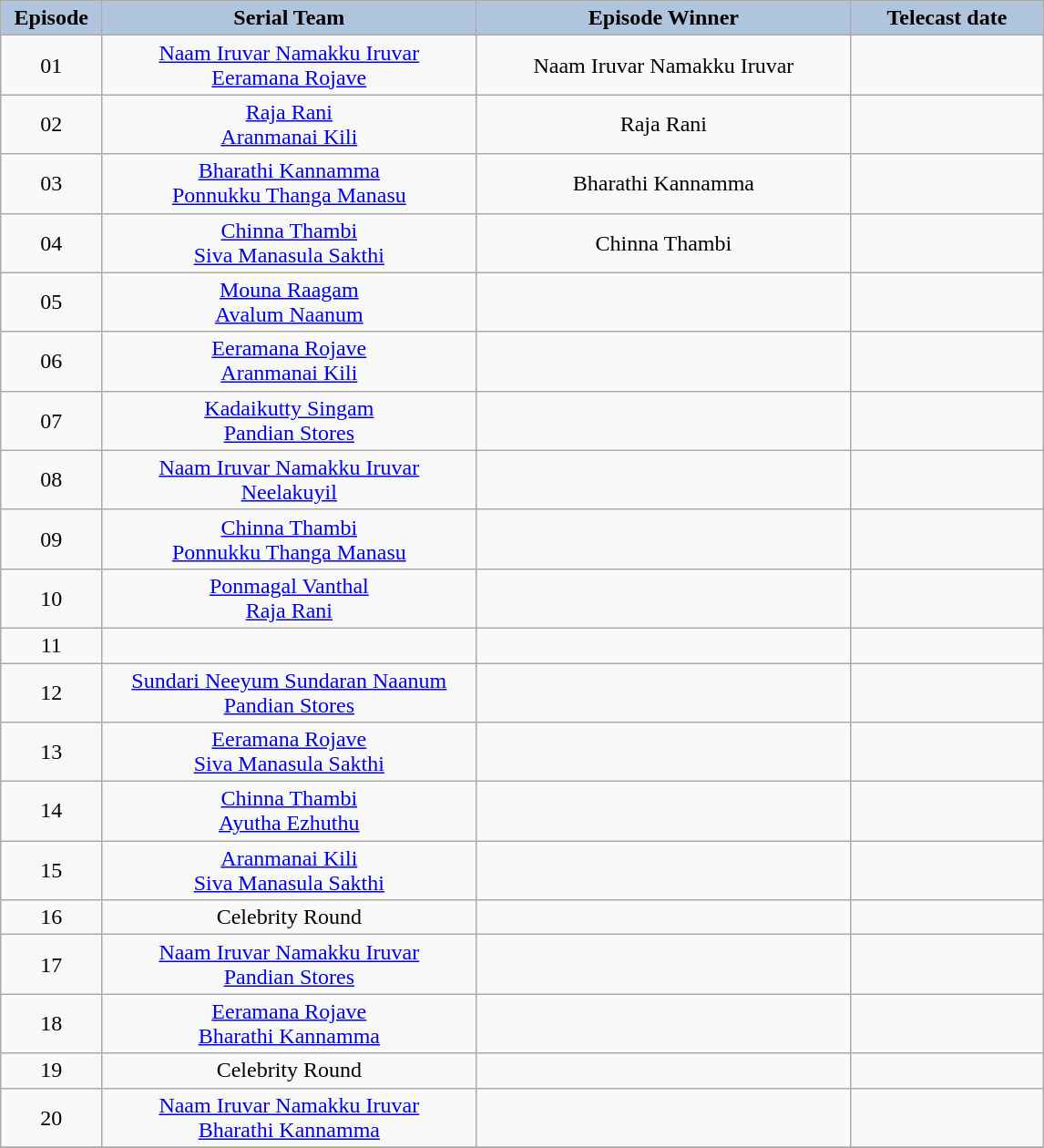<table class="wikitable" style="text-align:center;">
<tr>
<th style="width:50pt; background:LightSteelBlue;">Episode</th>
<th style="width:200pt; background:LightSteelBlue;">Serial Team</th>
<th style="width:200pt; background:LightSteelBlue;">Episode Winner</th>
<th style="width:100pt; background:LightSteelBlue;">Telecast date</th>
</tr>
<tr>
<td>01</td>
<td><a href='#'>Naam Iruvar Namakku Iruvar</a> <br> <a href='#'>Eeramana Rojave</a></td>
<td>Naam Iruvar Namakku Iruvar</td>
<td></td>
</tr>
<tr>
<td>02</td>
<td><a href='#'>Raja Rani</a> <br> <a href='#'>Aranmanai Kili</a></td>
<td>Raja Rani</td>
<td></td>
</tr>
<tr>
<td>03</td>
<td><a href='#'>Bharathi Kannamma</a> <br> <a href='#'>Ponnukku Thanga Manasu</a></td>
<td>Bharathi Kannamma</td>
<td></td>
</tr>
<tr>
<td>04</td>
<td><a href='#'>Chinna Thambi</a> <br> <a href='#'>Siva Manasula Sakthi</a></td>
<td>Chinna Thambi</td>
<td></td>
</tr>
<tr>
<td>05</td>
<td><a href='#'>Mouna Raagam</a> <br> <a href='#'>Avalum Naanum</a></td>
<td></td>
<td></td>
</tr>
<tr>
<td>06</td>
<td><a href='#'>Eeramana Rojave</a> <br> <a href='#'>Aranmanai Kili</a></td>
<td></td>
<td></td>
</tr>
<tr>
<td>07</td>
<td><a href='#'>Kadaikutty Singam</a> <br> <a href='#'>Pandian Stores</a></td>
<td></td>
<td></td>
</tr>
<tr>
<td>08</td>
<td><a href='#'>Naam Iruvar Namakku Iruvar</a> <br> <a href='#'>Neelakuyil</a></td>
<td></td>
<td></td>
</tr>
<tr>
<td>09</td>
<td><a href='#'>Chinna Thambi</a> <br> <a href='#'>Ponnukku Thanga Manasu</a></td>
<td></td>
<td></td>
</tr>
<tr>
<td>10</td>
<td><a href='#'>Ponmagal Vanthal</a> <br> <a href='#'>Raja Rani</a></td>
<td></td>
<td></td>
</tr>
<tr>
<td>11</td>
<td></td>
<td></td>
<td></td>
</tr>
<tr>
<td>12</td>
<td><a href='#'>Sundari Neeyum Sundaran Naanum</a> <br> <a href='#'>Pandian Stores</a></td>
<td></td>
<td></td>
</tr>
<tr>
<td>13</td>
<td><a href='#'>Eeramana Rojave</a> <br> <a href='#'>Siva Manasula Sakthi</a></td>
<td></td>
<td></td>
</tr>
<tr>
<td>14</td>
<td><a href='#'>Chinna Thambi</a> <br> <a href='#'>Ayutha Ezhuthu</a></td>
<td></td>
<td></td>
</tr>
<tr>
<td>15</td>
<td><a href='#'>Aranmanai Kili</a> <br> <a href='#'>Siva Manasula Sakthi</a></td>
<td></td>
<td></td>
</tr>
<tr>
<td>16</td>
<td>Celebrity Round</td>
<td></td>
<td></td>
</tr>
<tr>
<td>17</td>
<td><a href='#'>Naam Iruvar Namakku Iruvar</a> <br> <a href='#'>Pandian Stores</a></td>
<td></td>
<td></td>
</tr>
<tr>
<td>18</td>
<td><a href='#'>Eeramana Rojave</a> <br> <a href='#'>Bharathi Kannamma</a></td>
<td></td>
<td></td>
</tr>
<tr>
<td>19</td>
<td>Celebrity Round</td>
<td></td>
<td></td>
</tr>
<tr>
<td>20</td>
<td><a href='#'>Naam Iruvar Namakku Iruvar</a> <br> <a href='#'>Bharathi Kannamma</a></td>
<td></td>
<td></td>
</tr>
<tr>
</tr>
</table>
